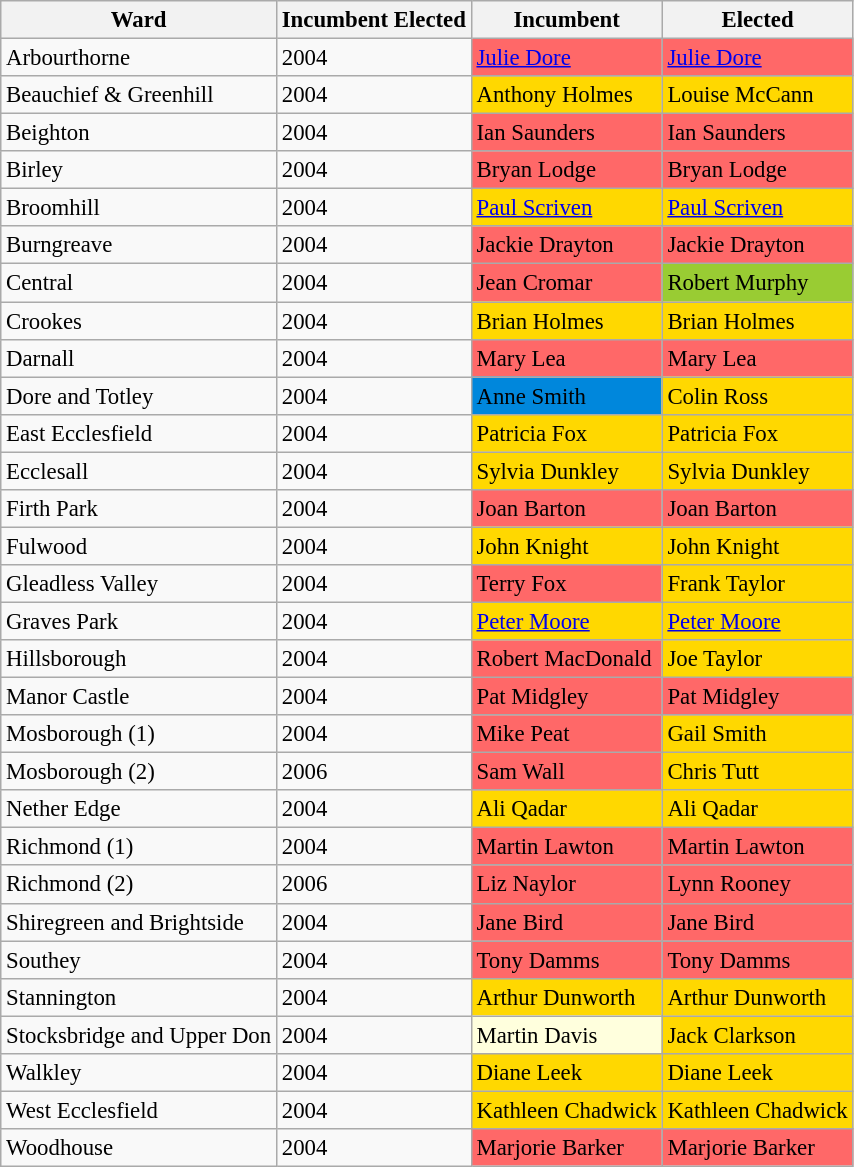<table class="wikitable" style="font-size: 95%;">
<tr>
<th>Ward</th>
<th>Incumbent Elected</th>
<th>Incumbent</th>
<th>Elected</th>
</tr>
<tr>
<td>Arbourthorne</td>
<td>2004</td>
<td bgcolor="FF6868"><a href='#'>Julie Dore</a></td>
<td bgcolor="FF6868"><a href='#'>Julie Dore</a></td>
</tr>
<tr>
<td>Beauchief & Greenhill</td>
<td>2004</td>
<td bgcolor="FFD800">Anthony Holmes</td>
<td bgcolor="FFD800">Louise McCann</td>
</tr>
<tr>
<td>Beighton</td>
<td>2004</td>
<td bgcolor="FF6868">Ian Saunders</td>
<td bgcolor="FF6868">Ian Saunders</td>
</tr>
<tr>
<td>Birley</td>
<td>2004</td>
<td bgcolor="FF6868">Bryan Lodge</td>
<td bgcolor="FF6868">Bryan Lodge</td>
</tr>
<tr>
<td>Broomhill</td>
<td>2004</td>
<td bgcolor="FFD800"><a href='#'>Paul Scriven</a></td>
<td bgcolor="FFD800"><a href='#'>Paul Scriven</a></td>
</tr>
<tr>
<td>Burngreave</td>
<td>2004</td>
<td bgcolor="FF6868">Jackie Drayton</td>
<td bgcolor="FF6868">Jackie Drayton</td>
</tr>
<tr>
<td>Central</td>
<td>2004</td>
<td bgcolor="FF6868">Jean Cromar</td>
<td bgcolor="99CC33">Robert Murphy</td>
</tr>
<tr>
<td>Crookes</td>
<td>2004</td>
<td bgcolor="FFD800">Brian Holmes</td>
<td bgcolor="FFD800">Brian Holmes</td>
</tr>
<tr>
<td>Darnall</td>
<td>2004</td>
<td bgcolor="FF6868">Mary Lea</td>
<td bgcolor="FF6868">Mary Lea</td>
</tr>
<tr>
<td>Dore and Totley</td>
<td>2004</td>
<td bgcolor="0087DC">Anne Smith</td>
<td bgcolor="FFD800">Colin Ross</td>
</tr>
<tr>
<td>East Ecclesfield</td>
<td>2004</td>
<td bgcolor="FFD800">Patricia Fox</td>
<td bgcolor="FFD800">Patricia Fox</td>
</tr>
<tr>
<td>Ecclesall</td>
<td>2004</td>
<td bgcolor="FFD800">Sylvia Dunkley</td>
<td bgcolor="FFD800">Sylvia Dunkley</td>
</tr>
<tr>
<td>Firth Park</td>
<td>2004</td>
<td bgcolor="FF6868">Joan Barton</td>
<td bgcolor="FF6868">Joan Barton</td>
</tr>
<tr>
<td>Fulwood</td>
<td>2004</td>
<td bgcolor="FFD800">John Knight</td>
<td bgcolor="FFD800">John Knight</td>
</tr>
<tr>
<td>Gleadless Valley</td>
<td>2004</td>
<td bgcolor="FF6868">Terry Fox</td>
<td bgcolor="FFD800">Frank Taylor</td>
</tr>
<tr>
<td>Graves Park</td>
<td>2004</td>
<td bgcolor="FFD800"><a href='#'>Peter Moore</a></td>
<td bgcolor="FFD800"><a href='#'>Peter Moore</a></td>
</tr>
<tr>
<td>Hillsborough</td>
<td>2004</td>
<td bgcolor="FF6868">Robert MacDonald</td>
<td bgcolor="FFD800">Joe Taylor</td>
</tr>
<tr>
<td>Manor Castle</td>
<td>2004</td>
<td bgcolor="FF6868">Pat Midgley</td>
<td bgcolor="FF6868">Pat Midgley</td>
</tr>
<tr>
<td>Mosborough (1)</td>
<td>2004</td>
<td bgcolor="FF6868">Mike Peat</td>
<td bgcolor="FFD800">Gail Smith</td>
</tr>
<tr>
<td>Mosborough (2)</td>
<td>2006</td>
<td bgcolor="FF6868">Sam Wall</td>
<td bgcolor="FFD800">Chris Tutt</td>
</tr>
<tr>
<td>Nether Edge</td>
<td>2004</td>
<td bgcolor="FFD800">Ali Qadar</td>
<td bgcolor="FFD800">Ali Qadar</td>
</tr>
<tr>
<td>Richmond (1)</td>
<td>2004</td>
<td bgcolor="FF6868">Martin Lawton</td>
<td bgcolor="FF6868">Martin Lawton</td>
</tr>
<tr>
<td>Richmond (2)</td>
<td>2006</td>
<td bgcolor="FF6868">Liz Naylor</td>
<td bgcolor="FF6868">Lynn Rooney</td>
</tr>
<tr>
<td>Shiregreen and Brightside</td>
<td>2004</td>
<td bgcolor="FF6868">Jane Bird</td>
<td bgcolor="FF6868">Jane Bird</td>
</tr>
<tr>
<td>Southey</td>
<td>2004</td>
<td bgcolor="FF6868">Tony Damms</td>
<td bgcolor="FF6868">Tony Damms</td>
</tr>
<tr>
<td>Stannington</td>
<td>2004</td>
<td bgcolor="FFD800">Arthur Dunworth</td>
<td bgcolor="FFD800">Arthur Dunworth</td>
</tr>
<tr>
<td>Stocksbridge and Upper Don</td>
<td>2004</td>
<td bgcolor="FFFFDD">Martin Davis</td>
<td bgcolor="FFD800">Jack Clarkson</td>
</tr>
<tr>
<td>Walkley</td>
<td>2004</td>
<td bgcolor="FFD800">Diane Leek</td>
<td bgcolor="FFD800">Diane Leek</td>
</tr>
<tr>
<td>West Ecclesfield</td>
<td>2004</td>
<td bgcolor="FFD800">Kathleen Chadwick</td>
<td bgcolor="FFD800">Kathleen Chadwick</td>
</tr>
<tr>
<td>Woodhouse</td>
<td>2004</td>
<td bgcolor="FF6868">Marjorie Barker</td>
<td bgcolor="FF6868">Marjorie Barker</td>
</tr>
</table>
